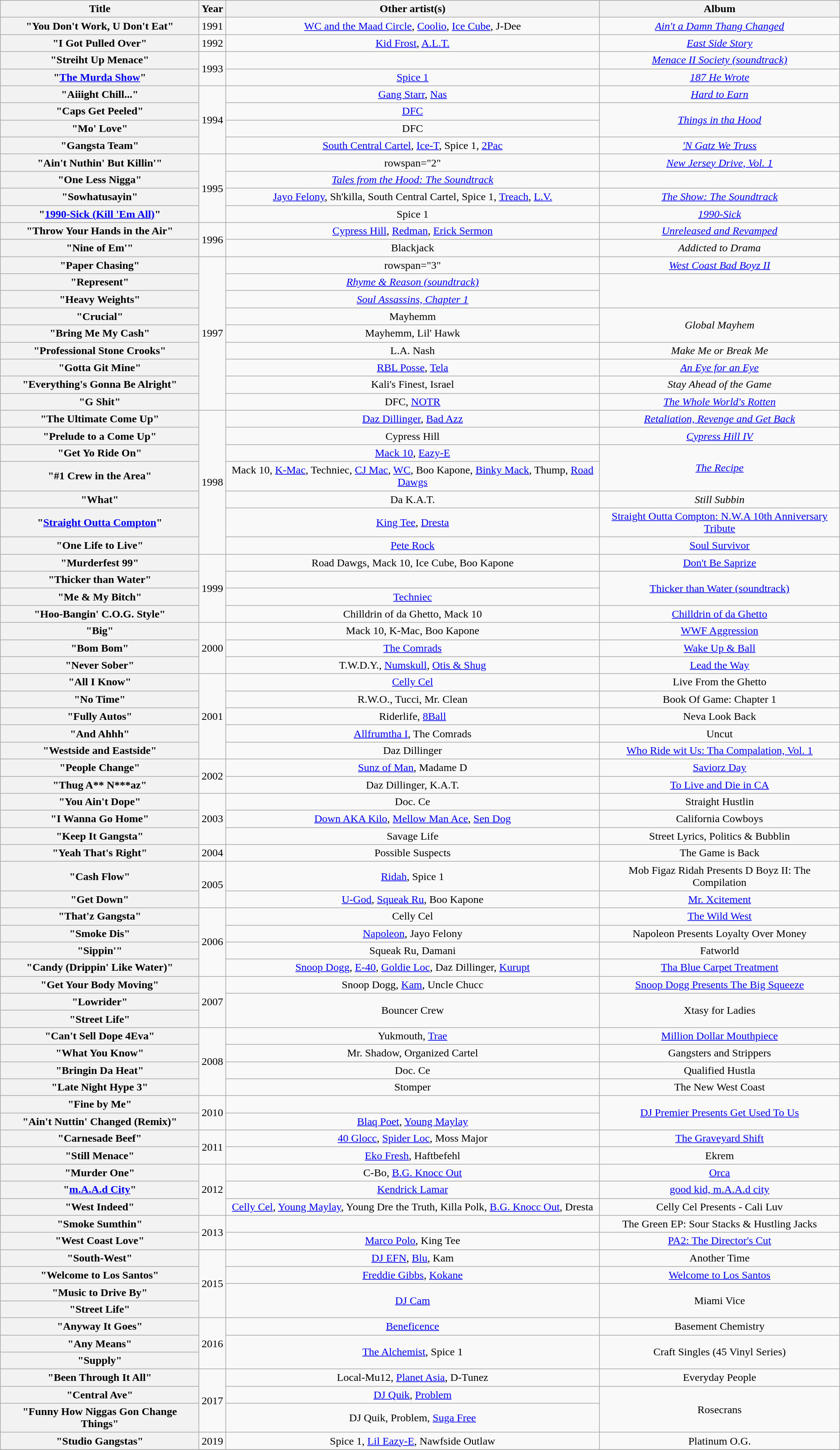<table class="wikitable plainrowheaders" style="text-align:center;">
<tr>
<th scope="col" style="width:18em;">Title</th>
<th scope="col">Year</th>
<th scope="col">Other artist(s)</th>
<th scope="col">Album</th>
</tr>
<tr>
<th scope="row">"You Don't Work, U Don't Eat"</th>
<td>1991</td>
<td><a href='#'>WC and the Maad Circle</a>, <a href='#'>Coolio</a>, <a href='#'>Ice Cube</a>, J-Dee</td>
<td><em><a href='#'>Ain't a Damn Thang Changed</a></em></td>
</tr>
<tr>
<th scope="row">"I Got Pulled Over"</th>
<td>1992</td>
<td><a href='#'>Kid Frost</a>, <a href='#'>A.L.T.</a></td>
<td><em><a href='#'>East Side Story</a></em></td>
</tr>
<tr>
<th scope="row">"Streiht Up Menace"</th>
<td rowspan="2">1993</td>
<td></td>
<td><em><a href='#'>Menace II Society (soundtrack)</a></em></td>
</tr>
<tr>
<th scope="row">"<a href='#'>The Murda Show</a>"</th>
<td><a href='#'>Spice 1</a></td>
<td><em><a href='#'>187 He Wrote</a></em></td>
</tr>
<tr>
<th scope="row">"Aiiight Chill..."</th>
<td rowspan="4">1994</td>
<td><a href='#'>Gang Starr</a>, <a href='#'>Nas</a></td>
<td><em><a href='#'>Hard to Earn</a></em></td>
</tr>
<tr>
<th scope="row">"Caps Get Peeled"</th>
<td><a href='#'>DFC</a></td>
<td rowspan="2"><em><a href='#'>Things in tha Hood</a></em></td>
</tr>
<tr>
<th scope="row">"Mo' Love"</th>
<td>DFC</td>
</tr>
<tr>
<th scope="row">"Gangsta Team"</th>
<td><a href='#'>South Central Cartel</a>, <a href='#'>Ice-T</a>, Spice 1, <a href='#'>2Pac</a></td>
<td><em><a href='#'>'N Gatz We Truss</a></em></td>
</tr>
<tr>
<th scope="row">"Ain't Nuthin' But Killin'"</th>
<td rowspan="4">1995</td>
<td>rowspan="2" </td>
<td><em><a href='#'>New Jersey Drive, Vol. 1</a></em></td>
</tr>
<tr>
<th scope="row">"One Less Nigga"</th>
<td><em><a href='#'>Tales from the Hood: The Soundtrack</a></em></td>
</tr>
<tr>
<th scope="row">"Sowhatusayin"</th>
<td><a href='#'>Jayo Felony</a>, Sh'killa, South Central Cartel, Spice 1, <a href='#'>Treach</a>, <a href='#'>L.V.</a></td>
<td><em><a href='#'>The Show: The Soundtrack</a></em></td>
</tr>
<tr>
<th scope="row">"<a href='#'>1990-Sick (Kill 'Em All)</a>"</th>
<td>Spice 1</td>
<td><em><a href='#'>1990-Sick</a></em></td>
</tr>
<tr>
<th scope="row">"Throw Your Hands in the Air"</th>
<td rowspan="2">1996</td>
<td><a href='#'>Cypress Hill</a>, <a href='#'>Redman</a>, <a href='#'>Erick Sermon</a></td>
<td><em><a href='#'>Unreleased and Revamped</a></em></td>
</tr>
<tr>
<th scope="row">"Nine of Em'"</th>
<td>Blackjack</td>
<td><em>Addicted to Drama</em></td>
</tr>
<tr>
<th scope="row">"Paper Chasing"</th>
<td rowspan="9">1997</td>
<td>rowspan="3" </td>
<td><em><a href='#'>West Coast Bad Boyz II</a></em></td>
</tr>
<tr>
<th scope="row">"Represent"</th>
<td><em><a href='#'>Rhyme & Reason (soundtrack)</a></em></td>
</tr>
<tr>
<th scope="row">"Heavy Weights"</th>
<td><em><a href='#'>Soul Assassins, Chapter 1</a></em></td>
</tr>
<tr>
<th scope="row">"Crucial"</th>
<td>Mayhemm</td>
<td rowspan="2"><em>Global Mayhem</em></td>
</tr>
<tr>
<th scope="row">"Bring Me My Cash"</th>
<td>Mayhemm, Lil' Hawk</td>
</tr>
<tr>
<th scope="row">"Professional Stone Crooks"</th>
<td>L.A. Nash</td>
<td><em>Make Me or Break Me</em></td>
</tr>
<tr>
<th scope="row">"Gotta Git Mine"</th>
<td><a href='#'>RBL Posse</a>, <a href='#'>Tela</a></td>
<td><em><a href='#'>An Eye for an Eye</a></em></td>
</tr>
<tr>
<th scope="row">"Everything's Gonna Be Alright"</th>
<td>Kali's Finest, Israel</td>
<td><em>Stay Ahead of the Game</em></td>
</tr>
<tr>
<th scope="row">"G Shit"</th>
<td>DFC, <a href='#'>NOTR</a></td>
<td><em><a href='#'>The Whole World's Rotten</a></em></td>
</tr>
<tr>
<th scope="row">"The Ultimate Come Up"</th>
<td rowspan="7">1998</td>
<td><a href='#'>Daz Dillinger</a>, <a href='#'>Bad Azz</a></td>
<td><em><a href='#'>Retaliation, Revenge and Get Back</a></em></td>
</tr>
<tr>
<th scope="row">"Prelude to a Come Up"</th>
<td>Cypress Hill</td>
<td><em><a href='#'>Cypress Hill IV</a></em></td>
</tr>
<tr>
<th scope="row">"Get Yo Ride On"</th>
<td><a href='#'>Mack 10</a>, <a href='#'>Eazy-E</a></td>
<td rowspan="2"><em><a href='#'>The Recipe</a></em></td>
</tr>
<tr>
<th scope="row">"#1 Crew in the Area"</th>
<td>Mack 10, <a href='#'>K-Mac</a>, Techniec, <a href='#'>CJ Mac</a>, <a href='#'>WC</a>, Boo Kapone, <a href='#'>Binky Mack</a>, Thump, <a href='#'>Road Dawgs</a></td>
</tr>
<tr>
<th scope="row">"What"</th>
<td>Da K.A.T.</td>
<td><em>Still Subbin<strong></td>
</tr>
<tr>
<th scope="row">"<a href='#'>Straight Outta Compton</a>"</th>
<td><a href='#'>King Tee</a>, <a href='#'>Dresta</a></td>
<td></em><a href='#'>Straight Outta Compton: N.W.A 10th Anniversary Tribute</a><em></td>
</tr>
<tr>
<th scope="row">"One Life to Live"</th>
<td><a href='#'>Pete Rock</a></td>
<td></em><a href='#'>Soul Survivor</a><em></td>
</tr>
<tr>
<th scope="row">"Murderfest 99"</th>
<td rowspan="4">1999</td>
<td>Road Dawgs, Mack 10, Ice Cube, Boo Kapone</td>
<td></em><a href='#'>Don't Be Saprize</a><em></td>
</tr>
<tr>
<th scope="row">"Thicker than Water"</th>
<td></td>
<td rowspan="2"></em><a href='#'>Thicker than Water (soundtrack)</a><em></td>
</tr>
<tr>
<th scope="row">"Me & My Bitch"</th>
<td><a href='#'>Techniec</a></td>
</tr>
<tr>
<th scope="row">"Hoo-Bangin' C.O.G. Style"</th>
<td>Chilldrin of da Ghetto, Mack 10</td>
<td></em><a href='#'>Chilldrin of da Ghetto</a><em></td>
</tr>
<tr>
<th scope="row">"Big"</th>
<td rowspan="3">2000</td>
<td>Mack 10, K-Mac, Boo Kapone</td>
<td></em><a href='#'>WWF Aggression</a><em></td>
</tr>
<tr>
<th scope="row">"Bom Bom"</th>
<td><a href='#'>The Comrads</a></td>
<td></em><a href='#'>Wake Up & Ball</a><em></td>
</tr>
<tr>
<th scope="row">"Never Sober"</th>
<td>T.W.D.Y., <a href='#'>Numskull</a>, <a href='#'>Otis & Shug</a></td>
<td></em><a href='#'>Lead the Way</a><em></td>
</tr>
<tr>
<th scope="row">"All I Know"</th>
<td rowspan="5">2001</td>
<td><a href='#'>Celly Cel</a></td>
<td></em>Live From the Ghetto<em></td>
</tr>
<tr>
<th scope="row">"No Time"</th>
<td>R.W.O., Tucci, Mr. Clean</td>
<td></em>Book Of Game: Chapter 1<em></td>
</tr>
<tr>
<th scope="row">"Fully Autos"</th>
<td>Riderlife, <a href='#'>8Ball</a></td>
<td></em>Neva Look Back<em></td>
</tr>
<tr>
<th scope="row">"And Ahhh"</th>
<td><a href='#'>Allfrumtha I</a>, The Comrads</td>
<td></em>Uncut<em></td>
</tr>
<tr>
<th scope="row">"Westside and Eastside"</th>
<td>Daz Dillinger</td>
<td></em><a href='#'>Who Ride wit Us: Tha Compalation, Vol. 1</a><em></td>
</tr>
<tr>
<th scope="row">"People Change"</th>
<td rowspan="2">2002</td>
<td><a href='#'>Sunz of Man</a>, Madame D</td>
<td></em><a href='#'>Saviorz Day</a><em></td>
</tr>
<tr>
<th scope="row">"Thug A** N***az"</th>
<td>Daz Dillinger, K.A.T.</td>
<td></em><a href='#'>To Live and Die in CA</a><em></td>
</tr>
<tr>
<th scope="row">"You Ain't Dope"</th>
<td rowspan="3">2003</td>
<td>Doc. Ce</td>
<td></em>Straight Hustlin<em></td>
</tr>
<tr>
<th scope="row">"I Wanna Go Home"</th>
<td><a href='#'>Down AKA Kilo</a>, <a href='#'>Mellow Man Ace</a>, <a href='#'>Sen Dog</a></td>
<td></em>California Cowboys<em></td>
</tr>
<tr>
<th scope="row">"Keep It Gangsta"</th>
<td>Savage Life</td>
<td></em>Street Lyrics, Politics & Bubblin<em></td>
</tr>
<tr>
<th scope="row">"Yeah That's Right"</th>
<td>2004</td>
<td>Possible Suspects</td>
<td></em>The Game is Back<em></td>
</tr>
<tr>
<th scope="row">"Cash Flow"</th>
<td rowspan="2">2005</td>
<td><a href='#'>Ridah</a>, Spice 1</td>
<td></em>Mob Figaz Ridah Presents D Boyz II: The Compilation<em></td>
</tr>
<tr>
<th scope="row">"Get Down"</th>
<td><a href='#'>U-God</a>, <a href='#'>Squeak Ru</a>, Boo Kapone</td>
<td></em><a href='#'>Mr. Xcitement</a><em></td>
</tr>
<tr>
<th scope="row">"That'z Gangsta"</th>
<td rowspan="4">2006</td>
<td>Celly Cel</td>
<td></em><a href='#'>The Wild West</a><em></td>
</tr>
<tr>
<th scope="row">"Smoke Dis"</th>
<td><a href='#'>Napoleon</a>, Jayo Felony</td>
<td></em>Napoleon Presents Loyalty Over Money<em></td>
</tr>
<tr>
<th scope="row">"Sippin'"</th>
<td>Squeak Ru, Damani</td>
<td></em>Fatworld<em></td>
</tr>
<tr>
<th scope="row">"Candy (Drippin' Like Water)"</th>
<td><a href='#'>Snoop Dogg</a>, <a href='#'>E-40</a>, <a href='#'>Goldie Loc</a>, Daz Dillinger, <a href='#'>Kurupt</a></td>
<td></em><a href='#'>Tha Blue Carpet Treatment</a><em></td>
</tr>
<tr>
<th scope="row">"Get Your Body Moving"</th>
<td rowspan="3">2007</td>
<td>Snoop Dogg, <a href='#'>Kam</a>, Uncle Chucc</td>
<td></em><a href='#'>Snoop Dogg Presents The Big Squeeze</a><em></td>
</tr>
<tr>
<th scope="row">"Lowrider"</th>
<td rowspan="2">Bouncer Crew</td>
<td rowspan="2"></em>Xtasy for Ladies<em></td>
</tr>
<tr>
<th scope="row">"Street Life"</th>
</tr>
<tr>
<th scope="row">"Can't Sell Dope 4Eva"</th>
<td rowspan="4">2008</td>
<td>Yukmouth, <a href='#'>Trae</a></td>
<td></em><a href='#'>Million Dollar Mouthpiece</a><em></td>
</tr>
<tr>
<th scope="row">"What You Know"</th>
<td>Mr. Shadow, Organized Cartel</td>
<td></em>Gangsters and Strippers<em></td>
</tr>
<tr>
<th scope="row">"Bringin Da Heat"</th>
<td>Doc. Ce</td>
<td></em>Qualified Hustla<em></td>
</tr>
<tr>
<th scope="row">"Late Night Hype 3"</th>
<td>Stomper</td>
<td></em>The New West Coast<em></td>
</tr>
<tr>
<th scope="row">"Fine by Me"</th>
<td rowspan="2">2010</td>
<td></td>
<td rowspan="2"></em><a href='#'>DJ Premier Presents Get Used To Us</a><em></td>
</tr>
<tr>
<th scope="row">"Ain't Nuttin' Changed (Remix)"</th>
<td><a href='#'>Blaq Poet</a>, <a href='#'>Young Maylay</a></td>
</tr>
<tr>
<th scope="row">"Carnesade Beef"</th>
<td rowspan="2">2011</td>
<td><a href='#'>40 Glocc</a>, <a href='#'>Spider Loc</a>, Moss Major</td>
<td></em><a href='#'>The Graveyard Shift</a><em></td>
</tr>
<tr>
<th scope="row">"Still Menace"</th>
<td><a href='#'>Eko Fresh</a>, Haftbefehl</td>
<td></em>Ekrem<em></td>
</tr>
<tr>
<th scope="row">"Murder One"</th>
<td rowspan="3">2012</td>
<td>C-Bo, <a href='#'>B.G. Knocc Out</a></td>
<td></em><a href='#'>Orca</a><em></td>
</tr>
<tr>
<th scope="row">"<a href='#'>m.A.A.d City</a>"</th>
<td><a href='#'>Kendrick Lamar</a></td>
<td></em><a href='#'>good kid, m.A.A.d city</a><em></td>
</tr>
<tr>
<th scope="row">"West Indeed"</th>
<td><a href='#'>Celly Cel</a>, <a href='#'>Young Maylay</a>, Young Dre the Truth, Killa Polk, <a href='#'>B.G. Knocc Out</a>, Dresta</td>
<td></em>Celly Cel Presents - Cali Luv<em></td>
</tr>
<tr>
<th scope="row">"Smoke Sumthin"</th>
<td rowspan="2">2013</td>
<td></td>
<td></em>The Green EP: Sour Stacks & Hustling Jacks<em></td>
</tr>
<tr>
<th scope="row">"West Coast Love"</th>
<td><a href='#'>Marco Polo</a>, King Tee</td>
<td></em><a href='#'>PA2: The Director's Cut</a><em></td>
</tr>
<tr>
<th scope="row">"South-West"</th>
<td rowspan="4">2015</td>
<td><a href='#'>DJ EFN</a>, <a href='#'>Blu</a>, Kam</td>
<td></em>Another Time<em></td>
</tr>
<tr>
<th scope="row">"Welcome to Los Santos"</th>
<td><a href='#'>Freddie Gibbs</a>, <a href='#'>Kokane</a></td>
<td></em><a href='#'>Welcome to Los Santos</a><em></td>
</tr>
<tr>
<th scope="row">"Music to Drive By"</th>
<td rowspan="2"><a href='#'>DJ Cam</a></td>
<td rowspan="2"></em>Miami Vice<em></td>
</tr>
<tr>
<th scope="row">"Street Life"</th>
</tr>
<tr>
<th scope="row">"Anyway It Goes"</th>
<td rowspan="3">2016</td>
<td><a href='#'>Beneficence</a></td>
<td></em>Basement Chemistry<em></td>
</tr>
<tr>
<th scope="row">"Any Means"</th>
<td rowspan="2"><a href='#'>The Alchemist</a>, Spice 1</td>
<td rowspan="2"></em>Craft Singles (45 Vinyl Series)<em></td>
</tr>
<tr>
<th scope="row">"Supply"</th>
</tr>
<tr>
<th scope="row">"Been Through It All"</th>
<td rowspan="3">2017</td>
<td>Local-Mu12, <a href='#'>Planet Asia</a>, D-Tunez</td>
<td></em>Everyday People<em></td>
</tr>
<tr>
<th scope="row">"Central Ave"</th>
<td><a href='#'>DJ Quik</a>, <a href='#'>Problem</a></td>
<td rowspan="2"></em>Rosecrans<em></td>
</tr>
<tr>
<th scope="row">"Funny How Niggas Gon Change Things"</th>
<td>DJ Quik, Problem, <a href='#'>Suga Free</a></td>
</tr>
<tr>
<th scope="row">"Studio Gangstas"</th>
<td>2019</td>
<td>Spice 1, <a href='#'>Lil Eazy-E</a>, Nawfside Outlaw</td>
<td></em>Platinum O.G.<em></td>
</tr>
<tr>
</tr>
</table>
